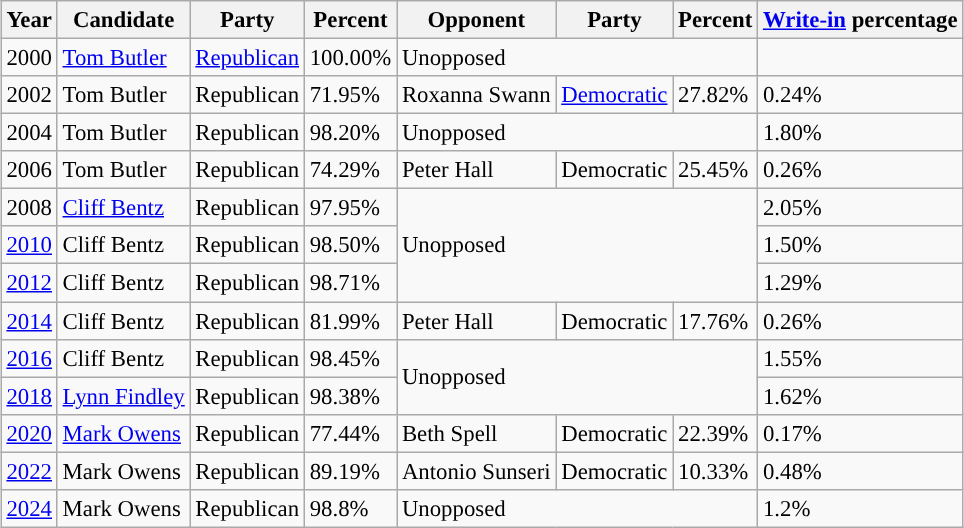<table class="wikitable sortable" style="margin:0.5em auto; font-size:95%;">
<tr>
<th>Year</th>
<th>Candidate</th>
<th>Party</th>
<th>Percent</th>
<th>Opponent</th>
<th>Party</th>
<th>Percent</th>
<th><a href='#'>Write-in</a> percentage</th>
</tr>
<tr>
<td>2000</td>
<td><a href='#'>Tom Butler</a></td>
<td><a href='#'>Republican</a></td>
<td>100.00%</td>
<td colspan="3">Unopposed</td>
</tr>
<tr>
<td>2002</td>
<td>Tom Butler</td>
<td>Republican</td>
<td>71.95%</td>
<td>Roxanna Swann</td>
<td><a href='#'>Democratic</a></td>
<td>27.82%</td>
<td>0.24%</td>
</tr>
<tr>
<td>2004</td>
<td>Tom Butler</td>
<td>Republican</td>
<td>98.20%</td>
<td colspan="3">Unopposed</td>
<td>1.80%</td>
</tr>
<tr>
<td>2006</td>
<td>Tom Butler</td>
<td>Republican</td>
<td>74.29%</td>
<td>Peter Hall</td>
<td>Democratic</td>
<td>25.45%</td>
<td>0.26%</td>
</tr>
<tr>
<td>2008</td>
<td><a href='#'>Cliff Bentz</a></td>
<td>Republican</td>
<td>97.95%</td>
<td colspan="3" rowspan="3">Unopposed</td>
<td>2.05%</td>
</tr>
<tr>
<td><a href='#'>2010</a></td>
<td>Cliff Bentz</td>
<td>Republican</td>
<td>98.50%</td>
<td>1.50%</td>
</tr>
<tr>
<td><a href='#'>2012</a></td>
<td>Cliff Bentz</td>
<td>Republican</td>
<td>98.71%</td>
<td>1.29%</td>
</tr>
<tr>
<td><a href='#'>2014</a></td>
<td>Cliff Bentz</td>
<td>Republican</td>
<td>81.99%</td>
<td>Peter Hall</td>
<td>Democratic</td>
<td>17.76%</td>
<td>0.26%</td>
</tr>
<tr>
<td><a href='#'>2016</a></td>
<td>Cliff Bentz</td>
<td>Republican</td>
<td>98.45%</td>
<td colspan="3" rowspan="2'">Unopposed</td>
<td>1.55%</td>
</tr>
<tr>
<td><a href='#'>2018</a></td>
<td><a href='#'>Lynn Findley</a></td>
<td>Republican</td>
<td>98.38%</td>
<td>1.62%</td>
</tr>
<tr>
<td><a href='#'>2020</a></td>
<td><a href='#'>Mark Owens</a></td>
<td>Republican</td>
<td>77.44%</td>
<td>Beth Spell</td>
<td>Democratic</td>
<td>22.39%</td>
<td>0.17%</td>
</tr>
<tr>
<td><a href='#'>2022</a></td>
<td>Mark Owens</td>
<td>Republican</td>
<td>89.19%</td>
<td>Antonio Sunseri</td>
<td>Democratic</td>
<td>10.33%</td>
<td>0.48%</td>
</tr>
<tr>
<td><a href='#'>2024</a></td>
<td>Mark Owens</td>
<td>Republican</td>
<td>98.8%</td>
<td colspan="3">Unopposed</td>
<td>1.2%</td>
</tr>
</table>
